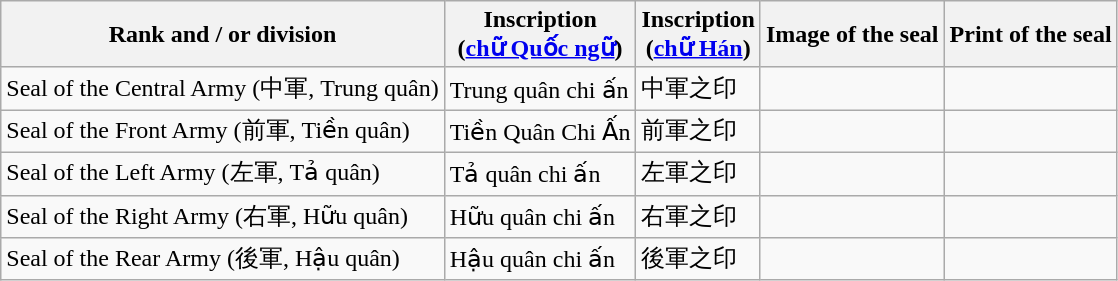<table class="wikitable">
<tr>
<th>Rank and / or division</th>
<th>Inscription<br>(<a href='#'>chữ Quốc ngữ</a>)</th>
<th>Inscription<br>(<a href='#'>chữ Hán</a>)</th>
<th>Image of the seal</th>
<th>Print of the seal</th>
</tr>
<tr>
<td>Seal of the Central Army (中軍, Trung quân)</td>
<td>Trung quân chi ấn</td>
<td>中軍之印</td>
<td></td>
<td></td>
</tr>
<tr>
<td>Seal of the Front Army (前軍, Tiền quân)</td>
<td>Tiền Quân Chi Ấn</td>
<td>前軍之印</td>
<td></td>
<td></td>
</tr>
<tr>
<td>Seal of the Left Army (左軍, Tả quân)</td>
<td>Tả quân chi ấn</td>
<td>左軍之印</td>
<td></td>
<td></td>
</tr>
<tr>
<td>Seal of the Right Army (右軍, Hữu quân)</td>
<td>Hữu quân chi ấn</td>
<td>右軍之印</td>
<td></td>
<td></td>
</tr>
<tr>
<td>Seal of the Rear Army (後軍, Hậu quân)</td>
<td>Hậu quân chi ấn</td>
<td>後軍之印</td>
<td></td>
<td></td>
</tr>
</table>
